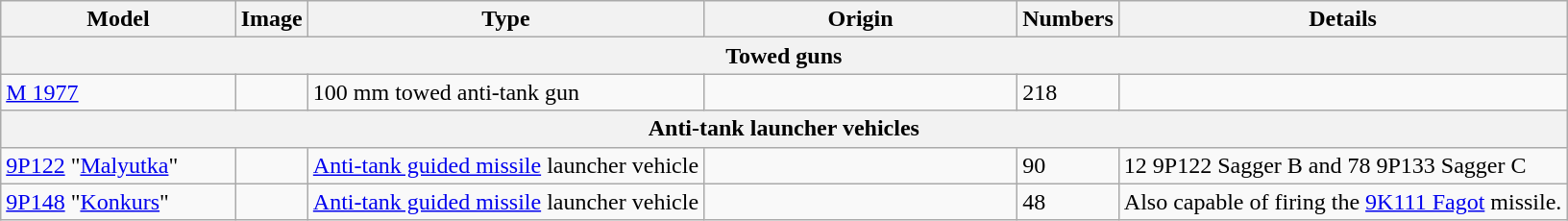<table class="wikitable">
<tr>
<th style="text-align:center; width:15%;">Model</th>
<th style="text-align:center;">Image</th>
<th style="text-align:center;">Type</th>
<th style="text-align:center; width:20%;">Origin</th>
<th style="text-align:center;">Numbers</th>
<th style="text-align:center;">Details</th>
</tr>
<tr>
<th colspan="6">Towed guns</th>
</tr>
<tr>
<td><a href='#'>M 1977</a></td>
<td></td>
<td>100 mm towed anti-tank gun</td>
<td></td>
<td>218</td>
</tr>
<tr>
<th colspan="6">Anti-tank launcher vehicles</th>
</tr>
<tr>
<td><a href='#'>9P122</a> "<a href='#'>Malyutka</a>"</td>
<td></td>
<td><a href='#'>Anti-tank guided missile</a> launcher vehicle</td>
<td></td>
<td>90</td>
<td>12 9P122 Sagger B and 78 9P133 Sagger C</td>
</tr>
<tr>
<td><a href='#'>9P148</a> "<a href='#'>Konkurs</a>"</td>
<td></td>
<td><a href='#'>Anti-tank guided missile</a> launcher vehicle</td>
<td></td>
<td>48</td>
<td>Also capable of firing the <a href='#'>9K111 Fagot</a> missile.</td>
</tr>
</table>
